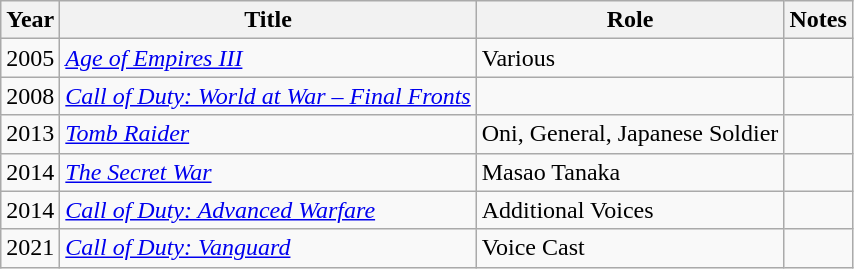<table class="wikitable sortable">
<tr>
<th>Year</th>
<th>Title</th>
<th>Role</th>
<th>Notes</th>
</tr>
<tr>
<td>2005</td>
<td><em><a href='#'>Age of Empires III</a></em></td>
<td>Various</td>
<td></td>
</tr>
<tr>
<td>2008</td>
<td><em><a href='#'>Call of Duty: World at War – Final Fronts</a></em></td>
<td></td>
<td></td>
</tr>
<tr>
<td>2013</td>
<td><em><a href='#'>Tomb Raider</a></em></td>
<td>Oni, General, Japanese Soldier</td>
<td></td>
</tr>
<tr>
<td>2014</td>
<td><em><a href='#'>The Secret War</a></em></td>
<td>Masao Tanaka</td>
<td></td>
</tr>
<tr>
<td>2014</td>
<td><em><a href='#'>Call of Duty: Advanced Warfare</a></em></td>
<td>Additional Voices</td>
<td></td>
</tr>
<tr>
<td>2021</td>
<td><em><a href='#'>Call of Duty: Vanguard</a></em></td>
<td>Voice Cast</td>
<td></td>
</tr>
</table>
